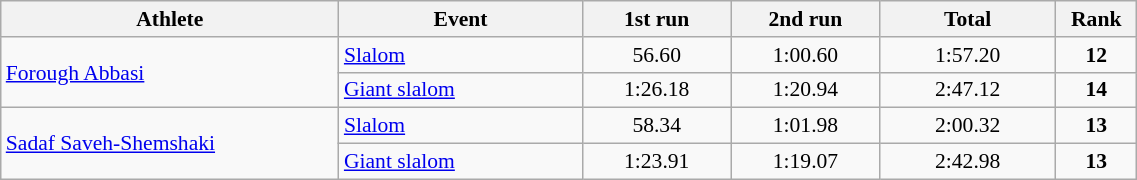<table class="wikitable" width="60%" style="text-align:center; font-size:90%">
<tr>
<th width="25%">Athlete</th>
<th width="18%">Event</th>
<th width="11%">1st run</th>
<th width="11%">2nd run</th>
<th width="13%">Total</th>
<th width="6%">Rank</th>
</tr>
<tr>
<td rowspan=2 align="left"><a href='#'>Forough Abbasi</a></td>
<td align="left"><a href='#'>Slalom</a></td>
<td>56.60</td>
<td>1:00.60</td>
<td>1:57.20</td>
<td><strong>12</strong></td>
</tr>
<tr>
<td align="left"><a href='#'>Giant slalom</a></td>
<td>1:26.18</td>
<td>1:20.94</td>
<td>2:47.12</td>
<td><strong>14</strong></td>
</tr>
<tr>
<td rowspan=2 align="left"><a href='#'>Sadaf Saveh-Shemshaki</a></td>
<td align="left"><a href='#'>Slalom</a></td>
<td>58.34</td>
<td>1:01.98</td>
<td>2:00.32</td>
<td><strong>13</strong></td>
</tr>
<tr>
<td align="left"><a href='#'>Giant slalom</a></td>
<td>1:23.91</td>
<td>1:19.07</td>
<td>2:42.98</td>
<td><strong>13</strong></td>
</tr>
</table>
